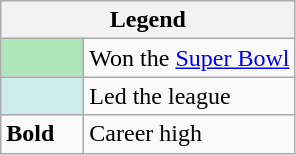<table class="wikitable mw-collapsible">
<tr>
<th colspan="2">Legend</th>
</tr>
<tr>
<td style="background:#afe6ba; width:3em;"></td>
<td>Won the <a href='#'>Super Bowl</a></td>
</tr>
<tr>
<td style="background:#cfecec; width:3em;"></td>
<td>Led the league</td>
</tr>
<tr>
<td><strong>Bold</strong></td>
<td>Career high</td>
</tr>
</table>
